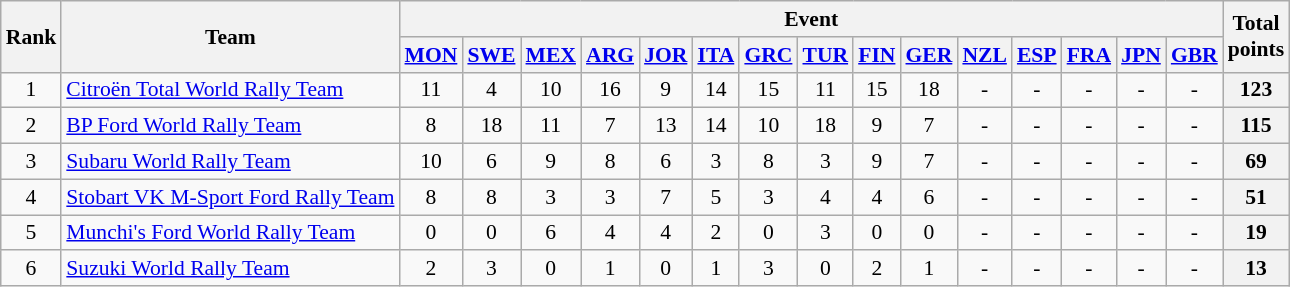<table class="wikitable" style="text-align:center; font-size:90%;">
<tr>
<th rowspan=2>Rank</th>
<th rowspan=2>Team</th>
<th colspan=15>Event</th>
<th rowspan=2>Total<br>points</th>
</tr>
<tr valign="top">
<th><a href='#'>MON</a><br></th>
<th><a href='#'>SWE</a><br></th>
<th><a href='#'>MEX</a><br></th>
<th><a href='#'>ARG</a><br></th>
<th><a href='#'>JOR</a><br></th>
<th><a href='#'>ITA</a><br></th>
<th><a href='#'>GRC</a><br></th>
<th><a href='#'>TUR</a><br></th>
<th><a href='#'>FIN</a><br></th>
<th><a href='#'>GER</a><br></th>
<th><a href='#'>NZL</a><br></th>
<th><a href='#'>ESP</a><br></th>
<th><a href='#'>FRA</a><br></th>
<th><a href='#'>JPN</a><br></th>
<th><a href='#'>GBR</a><br></th>
</tr>
<tr>
<td>1</td>
<td align="left"> <a href='#'>Citroën Total World Rally Team</a></td>
<td>11</td>
<td>4</td>
<td>10</td>
<td>16</td>
<td>9</td>
<td>14</td>
<td>15</td>
<td>11</td>
<td>15</td>
<td>18</td>
<td>-</td>
<td>-</td>
<td>-</td>
<td>-</td>
<td>-</td>
<th>123</th>
</tr>
<tr>
<td>2</td>
<td align="left"> <a href='#'>BP Ford World Rally Team</a></td>
<td>8</td>
<td>18</td>
<td>11</td>
<td>7</td>
<td>13</td>
<td>14</td>
<td>10</td>
<td>18</td>
<td>9</td>
<td>7</td>
<td>-</td>
<td>-</td>
<td>-</td>
<td>-</td>
<td>-</td>
<th>115</th>
</tr>
<tr>
<td>3</td>
<td align="left"> <a href='#'>Subaru World Rally Team</a></td>
<td>10</td>
<td>6</td>
<td>9</td>
<td>8</td>
<td>6</td>
<td>3</td>
<td>8</td>
<td>3</td>
<td>9</td>
<td>7</td>
<td>-</td>
<td>-</td>
<td>-</td>
<td>-</td>
<td>-</td>
<th>69</th>
</tr>
<tr>
<td>4</td>
<td align="left"> <a href='#'>Stobart VK M-Sport Ford Rally Team</a></td>
<td>8</td>
<td>8</td>
<td>3</td>
<td>3</td>
<td>7</td>
<td>5</td>
<td>3</td>
<td>4</td>
<td>4</td>
<td>6</td>
<td>-</td>
<td>-</td>
<td>-</td>
<td>-</td>
<td>-</td>
<th>51</th>
</tr>
<tr>
<td>5</td>
<td align="left"> <a href='#'>Munchi's Ford World Rally Team</a></td>
<td>0</td>
<td>0</td>
<td>6</td>
<td>4</td>
<td>4</td>
<td>2</td>
<td>0</td>
<td>3</td>
<td>0</td>
<td>0</td>
<td>-</td>
<td>-</td>
<td>-</td>
<td>-</td>
<td>-</td>
<th>19</th>
</tr>
<tr>
<td>6</td>
<td align="left"> <a href='#'>Suzuki World Rally Team</a></td>
<td>2</td>
<td>3</td>
<td>0</td>
<td>1</td>
<td>0</td>
<td>1</td>
<td>3</td>
<td>0</td>
<td>2</td>
<td>1</td>
<td>-</td>
<td>-</td>
<td>-</td>
<td>-</td>
<td>-</td>
<th>13</th>
</tr>
</table>
